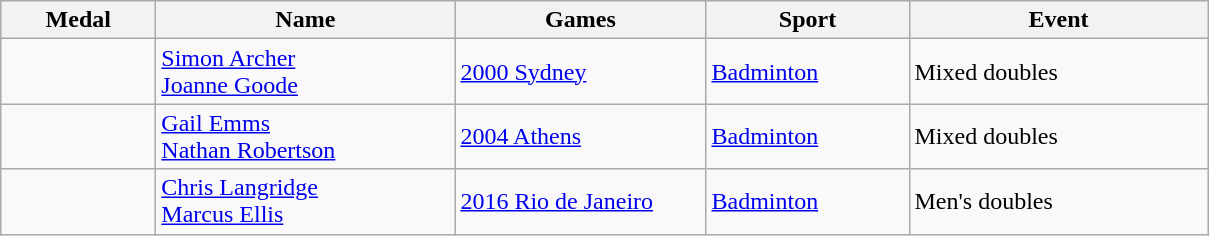<table class="wikitable sortable collapsible collapsed">
<tr>
<th style="width:6em">Medal</th>
<th style="width:12em">Name</th>
<th style="width:10em">Games</th>
<th style="width:8em">Sport</th>
<th style="width:12em">Event</th>
</tr>
<tr>
<td></td>
<td><a href='#'>Simon Archer</a><br><a href='#'>Joanne Goode</a></td>
<td> <a href='#'>2000 Sydney</a></td>
<td> <a href='#'>Badminton</a></td>
<td>Mixed doubles</td>
</tr>
<tr>
<td></td>
<td><a href='#'>Gail Emms</a><br><a href='#'>Nathan Robertson</a></td>
<td> <a href='#'>2004 Athens</a></td>
<td> <a href='#'>Badminton</a></td>
<td>Mixed doubles</td>
</tr>
<tr>
<td></td>
<td><a href='#'>Chris Langridge</a><br><a href='#'>Marcus Ellis</a></td>
<td> <a href='#'>2016 Rio de Janeiro</a></td>
<td> <a href='#'>Badminton</a></td>
<td>Men's doubles</td>
</tr>
</table>
